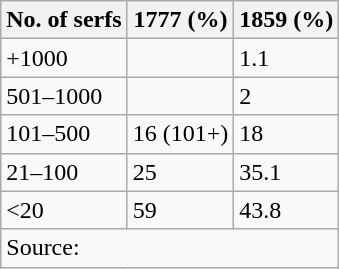<table class="wikitable">
<tr>
<th>No. of serfs</th>
<th>1777 (%)</th>
<th>1859 (%)</th>
</tr>
<tr>
<td>+1000</td>
<td></td>
<td>1.1</td>
</tr>
<tr>
<td>501–1000</td>
<td></td>
<td>2</td>
</tr>
<tr>
<td>101–500</td>
<td>16 (101+)</td>
<td>18</td>
</tr>
<tr>
<td>21–100</td>
<td>25</td>
<td>35.1</td>
</tr>
<tr>
<td><20</td>
<td>59</td>
<td>43.8</td>
</tr>
<tr>
<td colspan="3">Source:</td>
</tr>
</table>
